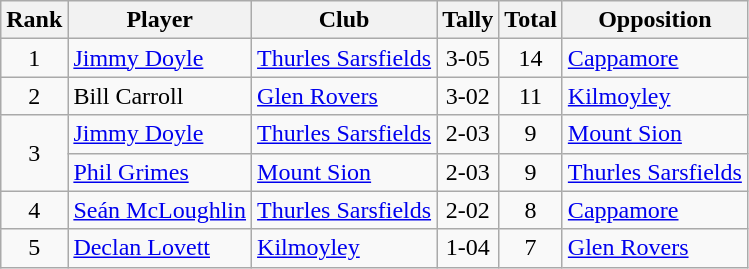<table class="wikitable">
<tr>
<th>Rank</th>
<th>Player</th>
<th>Club</th>
<th>Tally</th>
<th>Total</th>
<th>Opposition</th>
</tr>
<tr>
<td rowspan="1" style="text-align:center;">1</td>
<td><a href='#'>Jimmy Doyle</a></td>
<td><a href='#'>Thurles Sarsfields</a></td>
<td align=center>3-05</td>
<td align=center>14</td>
<td><a href='#'>Cappamore</a></td>
</tr>
<tr>
<td rowspan="1" style="text-align:center;">2</td>
<td>Bill Carroll</td>
<td><a href='#'>Glen Rovers</a></td>
<td align=center>3-02</td>
<td align=center>11</td>
<td><a href='#'>Kilmoyley</a></td>
</tr>
<tr>
<td rowspan="2" style="text-align:center;">3</td>
<td><a href='#'>Jimmy Doyle</a></td>
<td><a href='#'>Thurles Sarsfields</a></td>
<td align=center>2-03</td>
<td align=center>9</td>
<td><a href='#'>Mount Sion</a></td>
</tr>
<tr>
<td><a href='#'>Phil Grimes</a></td>
<td><a href='#'>Mount Sion</a></td>
<td align=center>2-03</td>
<td align=center>9</td>
<td><a href='#'>Thurles Sarsfields</a></td>
</tr>
<tr>
<td rowspan="1" style="text-align:center;">4</td>
<td><a href='#'>Seán McLoughlin</a></td>
<td><a href='#'>Thurles Sarsfields</a></td>
<td align=center>2-02</td>
<td align=center>8</td>
<td><a href='#'>Cappamore</a></td>
</tr>
<tr>
<td rowspan="1" style="text-align:center;">5</td>
<td><a href='#'>Declan Lovett</a></td>
<td><a href='#'>Kilmoyley</a></td>
<td align=center>1-04</td>
<td align=center>7</td>
<td><a href='#'>Glen Rovers</a></td>
</tr>
</table>
